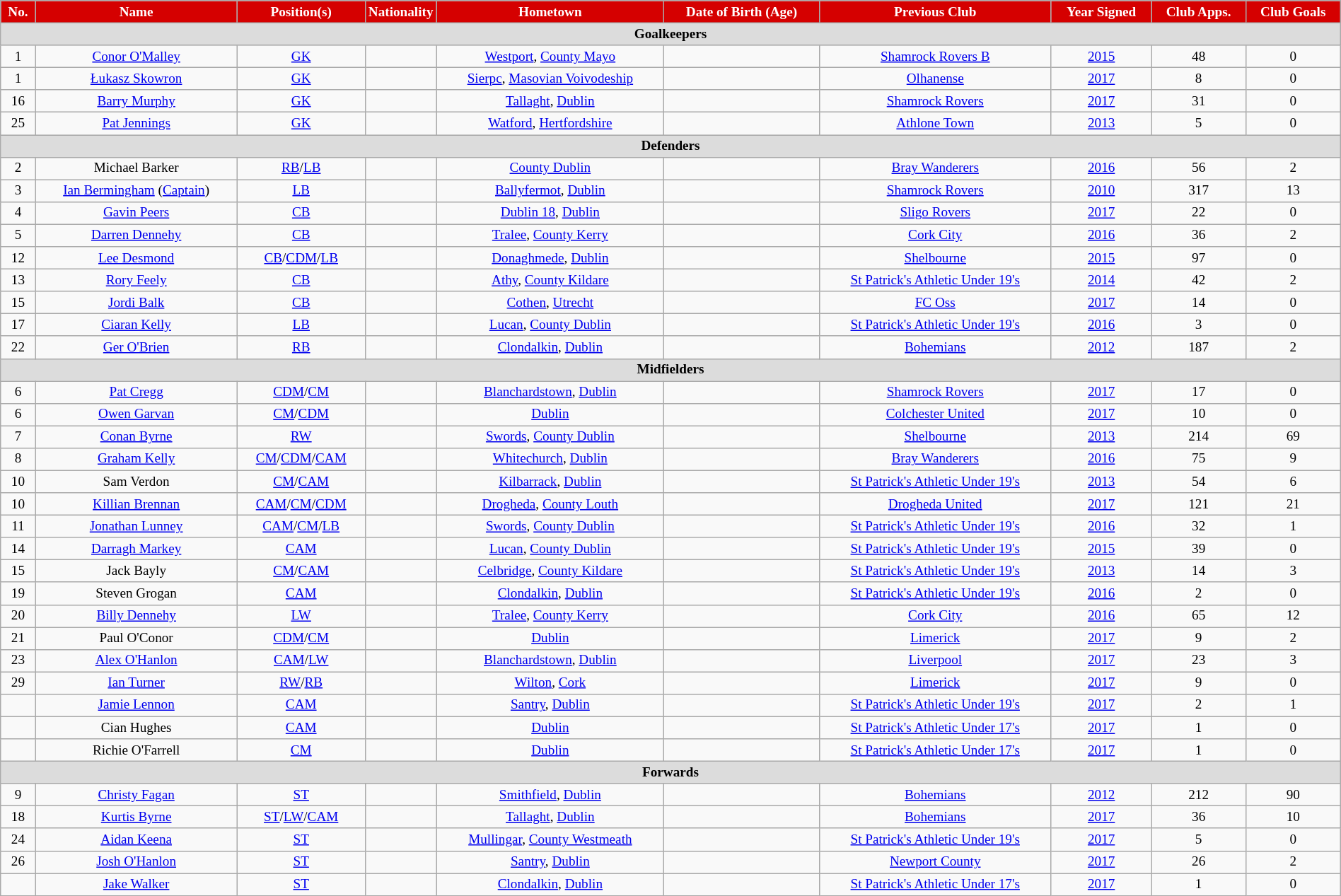<table class="wikitable" style="text-align:center; font-size:80%; width:100%;">
<tr>
<th style="background:#d50000; color:white;">No.</th>
<th style="background:#d50000; color:white;">Name</th>
<th style="background:#d50000; color:white;">Position(s)</th>
<th style="background:#d50000; color:white; width:55px;">Nationality</th>
<th style="background:#d50000; color:white;">Hometown</th>
<th style="background:#d50000; color:white;">Date of Birth (Age)</th>
<th style="background:#d50000; color:white;">Previous Club</th>
<th style="background:#d50000; color:white;">Year Signed</th>
<th style="background:#d50000; color:white;">Club Apps.</th>
<th style="background:#d50000; color:white;">Club Goals</th>
</tr>
<tr>
<th colspan="14" style="background:#dcdcdc; text-align:center;">Goalkeepers</th>
</tr>
<tr>
<td>1</td>
<td><a href='#'>Conor O'Malley</a></td>
<td><a href='#'>GK</a></td>
<td></td>
<td><a href='#'>Westport</a>, <a href='#'>County Mayo</a></td>
<td></td>
<td> <a href='#'>Shamrock Rovers B</a></td>
<td><a href='#'>2015</a></td>
<td>48</td>
<td>0</td>
</tr>
<tr>
<td>1</td>
<td><a href='#'>Łukasz Skowron</a></td>
<td><a href='#'>GK</a></td>
<td></td>
<td><a href='#'>Sierpc</a>, <a href='#'>Masovian Voivodeship</a></td>
<td></td>
<td> <a href='#'>Olhanense</a></td>
<td><a href='#'>2017</a></td>
<td>8</td>
<td>0</td>
</tr>
<tr>
<td>16</td>
<td><a href='#'>Barry Murphy</a></td>
<td><a href='#'>GK</a></td>
<td></td>
<td><a href='#'>Tallaght</a>, <a href='#'>Dublin</a></td>
<td></td>
<td> <a href='#'>Shamrock Rovers</a></td>
<td><a href='#'>2017</a></td>
<td>31</td>
<td>0</td>
</tr>
<tr>
<td>25</td>
<td><a href='#'>Pat Jennings</a></td>
<td><a href='#'>GK</a></td>
<td></td>
<td> <a href='#'>Watford</a>, <a href='#'>Hertfordshire</a></td>
<td></td>
<td> <a href='#'>Athlone Town</a></td>
<td><a href='#'>2013</a></td>
<td>5</td>
<td>0</td>
</tr>
<tr>
<th colspan="14" style="background:#dcdcdc; text-align:center;">Defenders</th>
</tr>
<tr>
<td>2</td>
<td>Michael Barker</td>
<td><a href='#'>RB</a>/<a href='#'>LB</a></td>
<td></td>
<td><a href='#'>County Dublin</a></td>
<td></td>
<td> <a href='#'>Bray Wanderers</a></td>
<td><a href='#'>2016</a></td>
<td>56</td>
<td>2</td>
</tr>
<tr>
<td>3</td>
<td><a href='#'>Ian Bermingham</a> (<a href='#'>Captain</a>)</td>
<td><a href='#'>LB</a></td>
<td></td>
<td><a href='#'>Ballyfermot</a>, <a href='#'>Dublin</a></td>
<td></td>
<td> <a href='#'>Shamrock Rovers</a></td>
<td><a href='#'>2010</a></td>
<td>317</td>
<td>13</td>
</tr>
<tr>
<td>4</td>
<td><a href='#'>Gavin Peers</a></td>
<td><a href='#'>CB</a></td>
<td></td>
<td><a href='#'>Dublin 18</a>, <a href='#'>Dublin</a></td>
<td></td>
<td> <a href='#'>Sligo Rovers</a></td>
<td><a href='#'>2017</a></td>
<td>22</td>
<td>0</td>
</tr>
<tr>
<td>5</td>
<td><a href='#'>Darren Dennehy</a></td>
<td><a href='#'>CB</a></td>
<td></td>
<td><a href='#'>Tralee</a>, <a href='#'>County Kerry</a></td>
<td></td>
<td> <a href='#'>Cork City</a></td>
<td><a href='#'>2016</a></td>
<td>36</td>
<td>2</td>
</tr>
<tr>
<td>12</td>
<td><a href='#'>Lee Desmond</a></td>
<td><a href='#'>CB</a>/<a href='#'>CDM</a>/<a href='#'>LB</a></td>
<td></td>
<td><a href='#'>Donaghmede</a>, <a href='#'>Dublin</a></td>
<td></td>
<td> <a href='#'>Shelbourne</a></td>
<td><a href='#'>2015</a></td>
<td>97</td>
<td>0</td>
</tr>
<tr>
<td>13</td>
<td><a href='#'>Rory Feely</a></td>
<td><a href='#'>CB</a></td>
<td></td>
<td><a href='#'>Athy</a>, <a href='#'>County Kildare</a></td>
<td></td>
<td> <a href='#'>St Patrick's Athletic Under 19's</a></td>
<td><a href='#'>2014</a></td>
<td>42</td>
<td>2</td>
</tr>
<tr>
<td>15</td>
<td><a href='#'>Jordi Balk</a></td>
<td><a href='#'>CB</a></td>
<td></td>
<td><a href='#'>Cothen</a>, <a href='#'>Utrecht</a></td>
<td></td>
<td> <a href='#'>FC Oss</a></td>
<td><a href='#'>2017</a></td>
<td>14</td>
<td>0</td>
</tr>
<tr>
<td>17</td>
<td><a href='#'>Ciaran Kelly</a></td>
<td><a href='#'>LB</a></td>
<td></td>
<td><a href='#'>Lucan</a>, <a href='#'>County Dublin</a></td>
<td></td>
<td> <a href='#'>St Patrick's Athletic Under 19's</a></td>
<td><a href='#'>2016</a></td>
<td>3</td>
<td>0</td>
</tr>
<tr>
<td>22</td>
<td><a href='#'>Ger O'Brien</a></td>
<td><a href='#'>RB</a></td>
<td></td>
<td><a href='#'>Clondalkin</a>, <a href='#'>Dublin</a></td>
<td></td>
<td> <a href='#'>Bohemians</a></td>
<td><a href='#'>2012</a></td>
<td>187</td>
<td>2</td>
</tr>
<tr>
<th colspan="14" style="background:#dcdcdc; text-align:center;">Midfielders</th>
</tr>
<tr>
<td>6</td>
<td><a href='#'>Pat Cregg</a></td>
<td><a href='#'>CDM</a>/<a href='#'>CM</a></td>
<td></td>
<td><a href='#'>Blanchardstown</a>, <a href='#'>Dublin</a></td>
<td></td>
<td> <a href='#'>Shamrock Rovers</a></td>
<td><a href='#'>2017</a></td>
<td>17</td>
<td>0</td>
</tr>
<tr>
<td>6</td>
<td><a href='#'>Owen Garvan</a></td>
<td><a href='#'>CM</a>/<a href='#'>CDM</a></td>
<td></td>
<td><a href='#'>Dublin</a></td>
<td></td>
<td> <a href='#'>Colchester United</a></td>
<td><a href='#'>2017</a></td>
<td>10</td>
<td>0</td>
</tr>
<tr>
<td>7</td>
<td><a href='#'>Conan Byrne</a></td>
<td><a href='#'>RW</a></td>
<td></td>
<td><a href='#'>Swords</a>, <a href='#'>County Dublin</a></td>
<td></td>
<td> <a href='#'>Shelbourne</a></td>
<td><a href='#'>2013</a></td>
<td>214</td>
<td>69</td>
</tr>
<tr>
<td>8</td>
<td><a href='#'>Graham Kelly</a></td>
<td><a href='#'>CM</a>/<a href='#'>CDM</a>/<a href='#'>CAM</a></td>
<td></td>
<td><a href='#'>Whitechurch</a>, <a href='#'>Dublin</a></td>
<td></td>
<td> <a href='#'>Bray Wanderers</a></td>
<td><a href='#'>2016</a></td>
<td>75</td>
<td>9</td>
</tr>
<tr>
<td>10</td>
<td>Sam Verdon</td>
<td><a href='#'>CM</a>/<a href='#'>CAM</a></td>
<td></td>
<td><a href='#'>Kilbarrack</a>, <a href='#'>Dublin</a></td>
<td></td>
<td> <a href='#'>St Patrick's Athletic Under 19's</a></td>
<td><a href='#'>2013</a></td>
<td>54</td>
<td>6</td>
</tr>
<tr>
<td>10</td>
<td><a href='#'>Killian Brennan</a></td>
<td><a href='#'>CAM</a>/<a href='#'>CM</a>/<a href='#'>CDM</a></td>
<td></td>
<td><a href='#'>Drogheda</a>, <a href='#'>County Louth</a></td>
<td></td>
<td> <a href='#'>Drogheda United</a></td>
<td><a href='#'>2017</a></td>
<td>121</td>
<td>21</td>
</tr>
<tr>
<td>11</td>
<td><a href='#'>Jonathan Lunney</a></td>
<td><a href='#'>CAM</a>/<a href='#'>CM</a>/<a href='#'>LB</a></td>
<td></td>
<td><a href='#'>Swords</a>, <a href='#'>County Dublin</a></td>
<td></td>
<td> <a href='#'>St Patrick's Athletic Under 19's</a></td>
<td><a href='#'>2016</a></td>
<td>32</td>
<td>1</td>
</tr>
<tr>
<td>14</td>
<td><a href='#'>Darragh Markey</a></td>
<td><a href='#'>CAM</a></td>
<td></td>
<td><a href='#'>Lucan</a>, <a href='#'>County Dublin</a></td>
<td></td>
<td> <a href='#'>St Patrick's Athletic Under 19's</a></td>
<td><a href='#'>2015</a></td>
<td>39</td>
<td>0</td>
</tr>
<tr>
<td>15</td>
<td>Jack Bayly</td>
<td><a href='#'>CM</a>/<a href='#'>CAM</a></td>
<td></td>
<td><a href='#'>Celbridge</a>, <a href='#'>County Kildare</a></td>
<td></td>
<td> <a href='#'>St Patrick's Athletic Under 19's</a></td>
<td><a href='#'>2013</a></td>
<td>14</td>
<td>3</td>
</tr>
<tr>
<td>19</td>
<td>Steven Grogan</td>
<td><a href='#'>CAM</a></td>
<td></td>
<td><a href='#'>Clondalkin</a>, <a href='#'>Dublin</a></td>
<td></td>
<td> <a href='#'>St Patrick's Athletic Under 19's</a></td>
<td><a href='#'>2016</a></td>
<td>2</td>
<td>0</td>
</tr>
<tr>
<td>20</td>
<td><a href='#'>Billy Dennehy</a></td>
<td><a href='#'>LW</a></td>
<td></td>
<td><a href='#'>Tralee</a>, <a href='#'>County Kerry</a></td>
<td></td>
<td> <a href='#'>Cork City</a></td>
<td><a href='#'>2016</a></td>
<td>65</td>
<td>12</td>
</tr>
<tr>
<td>21</td>
<td>Paul O'Conor</td>
<td><a href='#'>CDM</a>/<a href='#'>CM</a></td>
<td></td>
<td><a href='#'>Dublin</a></td>
<td></td>
<td> <a href='#'>Limerick</a></td>
<td><a href='#'>2017</a></td>
<td>9</td>
<td>2</td>
</tr>
<tr>
<td>23</td>
<td><a href='#'>Alex O'Hanlon</a></td>
<td><a href='#'>CAM</a>/<a href='#'>LW</a></td>
<td></td>
<td><a href='#'>Blanchardstown</a>, <a href='#'>Dublin</a></td>
<td></td>
<td> <a href='#'>Liverpool</a></td>
<td><a href='#'>2017</a></td>
<td>23</td>
<td>3</td>
</tr>
<tr>
<td>29</td>
<td><a href='#'>Ian Turner</a></td>
<td><a href='#'>RW</a>/<a href='#'>RB</a></td>
<td></td>
<td><a href='#'>Wilton</a>, <a href='#'>Cork</a></td>
<td></td>
<td> <a href='#'>Limerick</a></td>
<td><a href='#'>2017</a></td>
<td>9</td>
<td>0</td>
</tr>
<tr>
<td></td>
<td><a href='#'>Jamie Lennon</a></td>
<td><a href='#'>CAM</a></td>
<td></td>
<td><a href='#'>Santry</a>, <a href='#'>Dublin</a></td>
<td></td>
<td> <a href='#'>St Patrick's Athletic Under 19's</a></td>
<td><a href='#'>2017</a></td>
<td>2</td>
<td>1</td>
</tr>
<tr>
<td></td>
<td>Cian Hughes</td>
<td><a href='#'>CAM</a></td>
<td></td>
<td><a href='#'>Dublin</a></td>
<td></td>
<td> <a href='#'>St Patrick's Athletic Under 17's</a></td>
<td><a href='#'>2017</a></td>
<td>1</td>
<td>0</td>
</tr>
<tr>
<td></td>
<td>Richie O'Farrell</td>
<td><a href='#'>CM</a></td>
<td></td>
<td><a href='#'>Dublin</a></td>
<td></td>
<td> <a href='#'>St Patrick's Athletic Under 17's</a></td>
<td><a href='#'>2017</a></td>
<td>1</td>
<td>0</td>
</tr>
<tr>
<th colspan="14" style="background:#dcdcdc; text-align:center;">Forwards</th>
</tr>
<tr>
<td>9</td>
<td><a href='#'>Christy Fagan</a></td>
<td><a href='#'>ST</a></td>
<td></td>
<td><a href='#'>Smithfield</a>, <a href='#'>Dublin</a></td>
<td></td>
<td> <a href='#'>Bohemians</a></td>
<td><a href='#'>2012</a></td>
<td>212</td>
<td>90</td>
</tr>
<tr>
<td>18</td>
<td><a href='#'>Kurtis Byrne</a></td>
<td><a href='#'>ST</a>/<a href='#'>LW</a>/<a href='#'>CAM</a></td>
<td></td>
<td><a href='#'>Tallaght</a>, <a href='#'>Dublin</a></td>
<td></td>
<td> <a href='#'>Bohemians</a></td>
<td><a href='#'>2017</a></td>
<td>36</td>
<td>10</td>
</tr>
<tr>
<td>24</td>
<td><a href='#'>Aidan Keena</a></td>
<td><a href='#'>ST</a></td>
<td></td>
<td><a href='#'>Mullingar</a>, <a href='#'>County Westmeath</a></td>
<td></td>
<td> <a href='#'>St Patrick's Athletic Under 19's</a></td>
<td><a href='#'>2017</a></td>
<td>5</td>
<td>0</td>
</tr>
<tr>
<td>26</td>
<td><a href='#'>Josh O'Hanlon</a></td>
<td><a href='#'>ST</a></td>
<td></td>
<td><a href='#'>Santry</a>, <a href='#'>Dublin</a></td>
<td></td>
<td> <a href='#'>Newport County</a></td>
<td><a href='#'>2017</a></td>
<td>26</td>
<td>2</td>
</tr>
<tr>
<td></td>
<td><a href='#'>Jake Walker</a></td>
<td><a href='#'>ST</a></td>
<td></td>
<td><a href='#'>Clondalkin</a>, <a href='#'>Dublin</a></td>
<td></td>
<td> <a href='#'>St Patrick's Athletic Under 17's</a></td>
<td><a href='#'>2017</a></td>
<td>1</td>
<td>0</td>
</tr>
</table>
